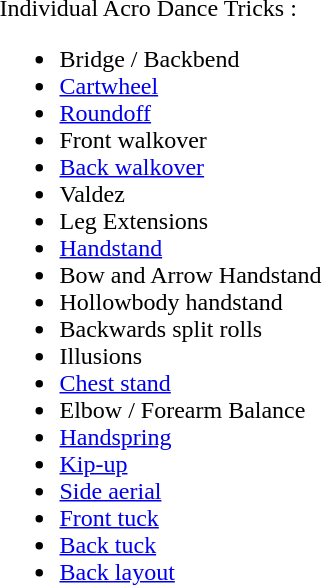<table>
<tr>
</tr>
<tr valign="top">
<td>Individual Acro Dance Tricks :<br><ul><li>Bridge / Backbend</li><li><a href='#'>Cartwheel</a></li><li><a href='#'>Roundoff</a></li><li>Front walkover</li><li><a href='#'>Back walkover</a></li><li>Valdez</li><li>Leg Extensions</li><li><a href='#'>Handstand</a></li><li>Bow and Arrow Handstand</li><li>Hollowbody handstand</li><li>Backwards split rolls</li><li>Illusions</li><li><a href='#'>Chest stand</a></li><li>Elbow / Forearm Balance</li><li><a href='#'>Handspring</a></li><li><a href='#'>Kip-up</a></li><li><a href='#'>Side aerial</a></li><li><a href='#'>Front tuck</a></li><li><a href='#'>Back tuck</a></li><li><a href='#'>Back layout</a></li></ul></td>
<td><br></td>
</tr>
</table>
